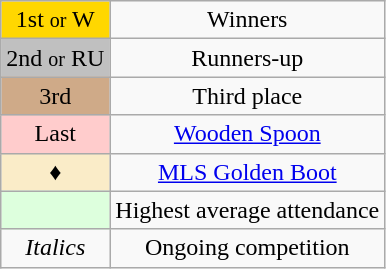<table class="wikitable" style="text-align:center">
<tr>
<td style=background:gold>1st <small>or</small> W</td>
<td>Winners</td>
</tr>
<tr>
<td style=background:silver>2nd <small>or</small> RU</td>
<td>Runners-up</td>
</tr>
<tr>
<td style=background:#CFAA88>3rd</td>
<td>Third place</td>
</tr>
<tr>
<td style=background:#FFCCCC>Last</td>
<td><a href='#'>Wooden Spoon</a></td>
</tr>
<tr>
<td style=background:#FAECC8;">♦</td>
<td><a href='#'>MLS Golden Boot</a></td>
</tr>
<tr>
<td style="background:#dfd;"> </td>
<td>Highest average attendance</td>
</tr>
<tr>
<td><em>Italics</em></td>
<td>Ongoing competition</td>
</tr>
</table>
